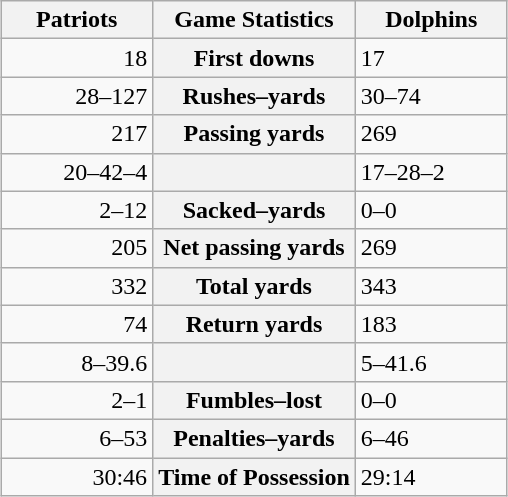<table class="wikitable" style="margin: 1em auto 1em auto">
<tr>
<th style="width:30%;">Patriots</th>
<th style="width:40%;">Game Statistics</th>
<th style="width:30%;">Dolphins</th>
</tr>
<tr>
<td style="text-align:right;">18</td>
<th>First downs</th>
<td>17</td>
</tr>
<tr>
<td style="text-align:right;">28–127</td>
<th>Rushes–yards</th>
<td>30–74</td>
</tr>
<tr>
<td style="text-align:right;">217</td>
<th>Passing yards</th>
<td>269</td>
</tr>
<tr>
<td style="text-align:right;">20–42–4</td>
<th></th>
<td>17–28–2</td>
</tr>
<tr>
<td style="text-align:right;">2–12</td>
<th>Sacked–yards</th>
<td>0–0</td>
</tr>
<tr>
<td style="text-align:right;">205</td>
<th>Net passing yards</th>
<td>269</td>
</tr>
<tr>
<td style="text-align:right;">332</td>
<th>Total yards</th>
<td>343</td>
</tr>
<tr>
<td style="text-align:right;">74</td>
<th>Return yards</th>
<td>183</td>
</tr>
<tr>
<td style="text-align:right;">8–39.6</td>
<th></th>
<td>5–41.6</td>
</tr>
<tr>
<td style="text-align:right;">2–1</td>
<th>Fumbles–lost</th>
<td>0–0</td>
</tr>
<tr>
<td style="text-align:right;">6–53</td>
<th>Penalties–yards</th>
<td>6–46</td>
</tr>
<tr>
<td style="text-align:right;">30:46</td>
<th>Time of Possession</th>
<td>29:14</td>
</tr>
</table>
